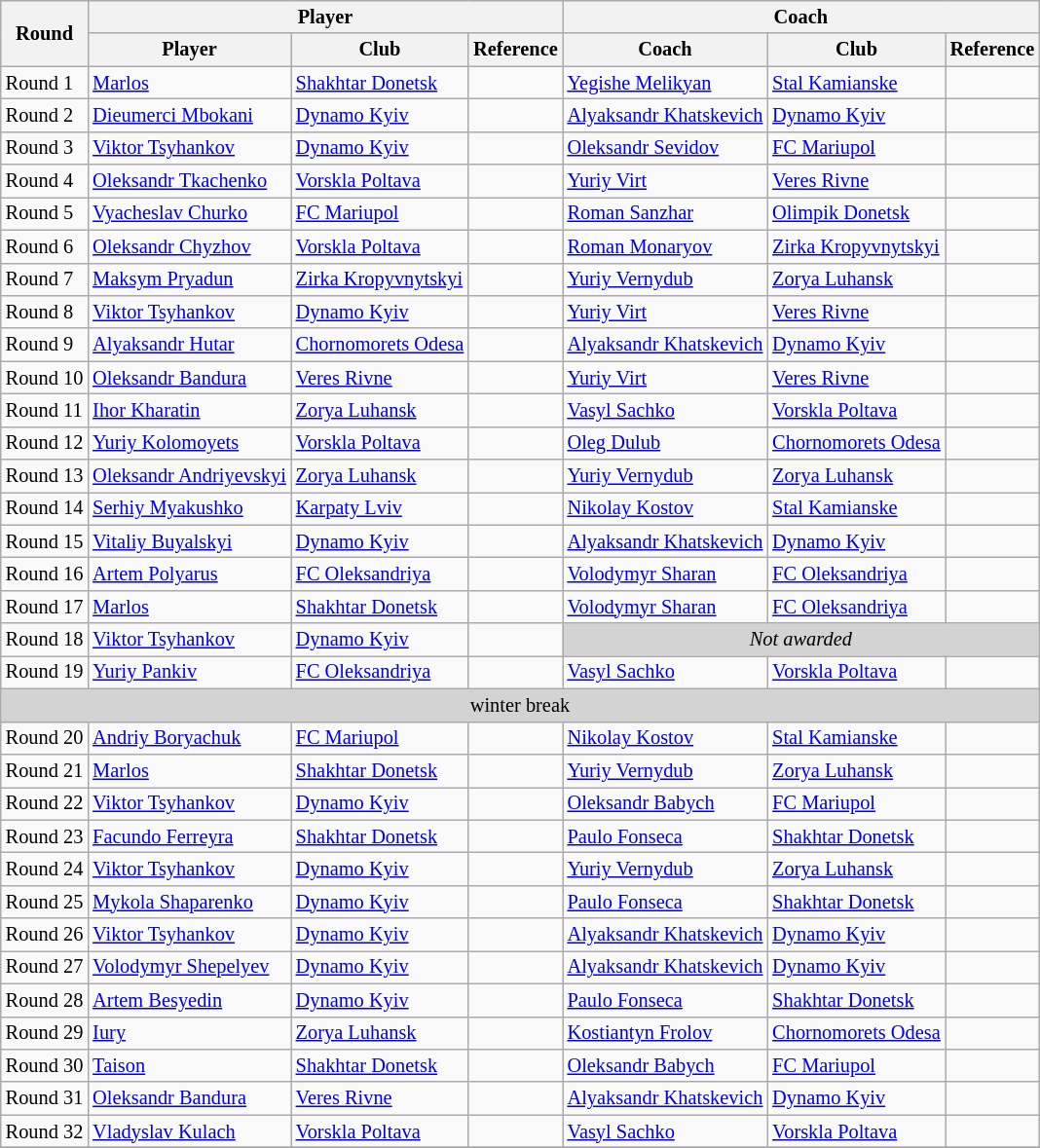<table class="wikitable collapsible autocollapse" style="text-align:left; font-size:85%">
<tr>
<th rowspan="2">Round</th>
<th colspan="3">Player</th>
<th colspan="3">Coach</th>
</tr>
<tr>
<th>Player</th>
<th>Club</th>
<th>Reference</th>
<th>Coach</th>
<th>Club</th>
<th>Reference</th>
</tr>
<tr>
<td>Round 1</td>
<td> <a href='#'>Marlos</a></td>
<td><a href='#'>Shakhtar Donetsk</a></td>
<td align=center></td>
<td> <a href='#'>Yegishe Melikyan</a></td>
<td><a href='#'>Stal Kamianske</a></td>
<td align=center></td>
</tr>
<tr>
<td>Round 2</td>
<td> <a href='#'>Dieumerci Mbokani</a></td>
<td><a href='#'>Dynamo Kyiv</a></td>
<td align=center></td>
<td> <a href='#'>Alyaksandr Khatskevich</a></td>
<td><a href='#'>Dynamo Kyiv</a></td>
<td align=center></td>
</tr>
<tr>
<td>Round 3</td>
<td> <a href='#'>Viktor Tsyhankov</a></td>
<td><a href='#'>Dynamo Kyiv</a></td>
<td align=center></td>
<td> <a href='#'>Oleksandr Sevidov</a></td>
<td><a href='#'>FC Mariupol</a></td>
<td align=center></td>
</tr>
<tr>
<td>Round 4</td>
<td> <a href='#'>Oleksandr Tkachenko</a></td>
<td><a href='#'>Vorskla Poltava</a></td>
<td align=center></td>
<td> <a href='#'>Yuriy Virt</a></td>
<td><a href='#'>Veres Rivne</a></td>
<td align=center></td>
</tr>
<tr>
<td>Round 5</td>
<td> <a href='#'>Vyacheslav Churko</a></td>
<td><a href='#'>FC Mariupol</a></td>
<td align=center></td>
<td> <a href='#'>Roman Sanzhar</a></td>
<td><a href='#'>Olimpik Donetsk</a></td>
<td align=center></td>
</tr>
<tr>
<td>Round 6</td>
<td> <a href='#'>Oleksandr Chyzhov</a></td>
<td><a href='#'>Vorskla Poltava</a></td>
<td align=center></td>
<td> <a href='#'>Roman Monaryov</a></td>
<td><a href='#'>Zirka Kropyvnytskyi</a></td>
<td align=center></td>
</tr>
<tr>
<td>Round 7</td>
<td> <a href='#'>Maksym Pryadun</a></td>
<td><a href='#'>Zirka Kropyvnytskyi</a></td>
<td align=center></td>
<td> <a href='#'>Yuriy Vernydub</a></td>
<td><a href='#'>Zorya Luhansk</a></td>
<td align=center></td>
</tr>
<tr>
<td>Round 8</td>
<td> <a href='#'>Viktor Tsyhankov</a></td>
<td><a href='#'>Dynamo Kyiv</a></td>
<td align=center></td>
<td> <a href='#'>Yuriy Virt</a></td>
<td><a href='#'>Veres Rivne</a></td>
<td align=center></td>
</tr>
<tr>
<td>Round 9</td>
<td> <a href='#'>Alyaksandr Hutar</a></td>
<td><a href='#'>Chornomorets Odesa</a></td>
<td align=center></td>
<td> <a href='#'>Alyaksandr Khatskevich</a></td>
<td><a href='#'>Dynamo Kyiv</a></td>
<td align=center></td>
</tr>
<tr>
<td>Round 10</td>
<td> <a href='#'>Oleksandr Bandura</a></td>
<td><a href='#'>Veres Rivne</a></td>
<td align=center></td>
<td> <a href='#'>Yuriy Virt</a></td>
<td><a href='#'>Veres Rivne</a></td>
<td align=center></td>
</tr>
<tr>
<td>Round 11</td>
<td> <a href='#'>Ihor Kharatin</a></td>
<td><a href='#'>Zorya Luhansk</a></td>
<td align=center></td>
<td> <a href='#'>Vasyl Sachko</a></td>
<td><a href='#'>Vorskla Poltava</a></td>
<td align=center></td>
</tr>
<tr>
<td>Round 12</td>
<td> <a href='#'>Yuriy Kolomoyets</a></td>
<td><a href='#'>Vorskla Poltava</a></td>
<td align=center></td>
<td> <a href='#'>Oleg Dulub</a></td>
<td><a href='#'>Chornomorets Odesa</a></td>
<td align=center></td>
</tr>
<tr>
<td>Round 13</td>
<td> <a href='#'>Oleksandr Andriyevskyi</a></td>
<td><a href='#'>Zorya Luhansk</a></td>
<td align=center></td>
<td> <a href='#'>Yuriy Vernydub</a></td>
<td><a href='#'>Zorya Luhansk</a></td>
<td align=center></td>
</tr>
<tr>
<td>Round 14</td>
<td> <a href='#'>Serhiy Myakushko</a></td>
<td><a href='#'>Karpaty Lviv</a></td>
<td align=center></td>
<td> <a href='#'>Nikolay Kostov</a></td>
<td><a href='#'>Stal Kamianske</a></td>
<td align=center></td>
</tr>
<tr>
<td>Round 15</td>
<td> <a href='#'>Vitaliy Buyalskyi</a></td>
<td><a href='#'>Dynamo Kyiv</a></td>
<td align=center></td>
<td> <a href='#'>Alyaksandr Khatskevich</a></td>
<td><a href='#'>Dynamo Kyiv</a></td>
<td align=center></td>
</tr>
<tr>
<td>Round 16</td>
<td> <a href='#'>Artem Polyarus</a></td>
<td><a href='#'>FC Oleksandriya</a></td>
<td align=center></td>
<td> <a href='#'>Volodymyr Sharan</a></td>
<td><a href='#'>FC Oleksandriya</a></td>
<td align=center></td>
</tr>
<tr>
<td>Round 17</td>
<td> <a href='#'>Marlos</a></td>
<td><a href='#'>Shakhtar Donetsk</a></td>
<td align=center></td>
<td> <a href='#'>Volodymyr Sharan</a></td>
<td><a href='#'>FC Oleksandriya</a></td>
<td align=center></td>
</tr>
<tr>
<td>Round 18</td>
<td> <a href='#'>Viktor Tsyhankov</a></td>
<td><a href='#'>Dynamo Kyiv</a></td>
<td align=center></td>
<td colspan=3 align=center bgcolor=lightgrey><em>Not awarded</em></td>
</tr>
<tr>
<td>Round 19</td>
<td> <a href='#'>Yuriy Pankiv</a></td>
<td><a href='#'>FC Oleksandriya</a></td>
<td align=center></td>
<td> <a href='#'>Vasyl Sachko</a></td>
<td><a href='#'>Vorskla Poltava</a></td>
<td align=center></td>
</tr>
<tr>
<td colspan=7 align=center bgcolor=lightgrey>winter break</td>
</tr>
<tr>
<td>Round 20</td>
<td> <a href='#'>Andriy Boryachuk</a></td>
<td><a href='#'>FC Mariupol</a></td>
<td align=center></td>
<td> <a href='#'>Nikolay Kostov</a></td>
<td><a href='#'>Stal Kamianske</a></td>
<td align=center></td>
</tr>
<tr>
<td>Round 21</td>
<td> <a href='#'>Marlos</a></td>
<td><a href='#'>Shakhtar Donetsk</a></td>
<td align=center></td>
<td> <a href='#'>Yuriy Vernydub</a></td>
<td><a href='#'>Zorya Luhansk</a></td>
<td align=center></td>
</tr>
<tr>
<td>Round 22</td>
<td> <a href='#'>Viktor Tsyhankov</a></td>
<td><a href='#'>Dynamo Kyiv</a></td>
<td align=center></td>
<td> <a href='#'>Oleksandr Babych</a></td>
<td><a href='#'>FC Mariupol</a></td>
<td align=center></td>
</tr>
<tr>
<td>Round 23</td>
<td> <a href='#'>Facundo Ferreyra</a></td>
<td><a href='#'>Shakhtar Donetsk</a></td>
<td align=center></td>
<td> <a href='#'>Paulo Fonseca</a></td>
<td><a href='#'>Shakhtar Donetsk</a></td>
<td align=center></td>
</tr>
<tr>
<td>Round 24</td>
<td> <a href='#'>Viktor Tsyhankov</a></td>
<td><a href='#'>Dynamo Kyiv</a></td>
<td align=center></td>
<td> <a href='#'>Yuriy Vernydub</a></td>
<td><a href='#'>Zorya Luhansk</a></td>
<td align=center></td>
</tr>
<tr>
<td>Round 25</td>
<td> <a href='#'>Mykola Shaparenko</a></td>
<td><a href='#'>Dynamo Kyiv</a></td>
<td align=center></td>
<td> <a href='#'>Paulo Fonseca</a></td>
<td><a href='#'>Shakhtar Donetsk</a></td>
<td align=center></td>
</tr>
<tr>
<td>Round 26</td>
<td> <a href='#'>Viktor Tsyhankov</a></td>
<td><a href='#'>Dynamo Kyiv</a></td>
<td align=center></td>
<td> <a href='#'>Alyaksandr Khatskevich</a></td>
<td><a href='#'>Dynamo Kyiv</a></td>
<td align=center></td>
</tr>
<tr>
<td>Round 27</td>
<td> <a href='#'>Volodymyr Shepelyev</a></td>
<td><a href='#'>Dynamo Kyiv</a></td>
<td align=center></td>
<td> <a href='#'>Alyaksandr Khatskevich</a></td>
<td><a href='#'>Dynamo Kyiv</a></td>
<td align=center></td>
</tr>
<tr>
<td>Round 28</td>
<td> <a href='#'>Artem Besyedin</a></td>
<td><a href='#'>Dynamo Kyiv</a></td>
<td align=center></td>
<td> <a href='#'>Paulo Fonseca</a></td>
<td><a href='#'>Shakhtar Donetsk</a></td>
<td align=center></td>
</tr>
<tr>
<td>Round 29</td>
<td> <a href='#'>Iury</a></td>
<td><a href='#'>Zorya Luhansk</a></td>
<td align=center></td>
<td> <a href='#'>Kostiantyn Frolov</a></td>
<td><a href='#'>Chornomorets Odesa</a></td>
<td align=center></td>
</tr>
<tr>
<td>Round 30</td>
<td> <a href='#'>Taison</a></td>
<td><a href='#'>Shakhtar Donetsk</a></td>
<td align=center></td>
<td> <a href='#'>Oleksandr Babych</a></td>
<td><a href='#'>FC Mariupol</a></td>
<td align=center></td>
</tr>
<tr>
<td>Round 31</td>
<td> <a href='#'>Oleksandr Bandura</a></td>
<td><a href='#'>Veres Rivne</a></td>
<td align=center></td>
<td> <a href='#'>Alyaksandr Khatskevich</a></td>
<td><a href='#'>Dynamo Kyiv</a></td>
<td align=center></td>
</tr>
<tr>
<td>Round 32</td>
<td> <a href='#'>Vladyslav Kulach</a></td>
<td><a href='#'>Vorskla Poltava</a></td>
<td align=center></td>
<td> <a href='#'>Vasyl Sachko</a></td>
<td><a href='#'>Vorskla Poltava</a></td>
<td align=center></td>
</tr>
<tr>
</tr>
</table>
